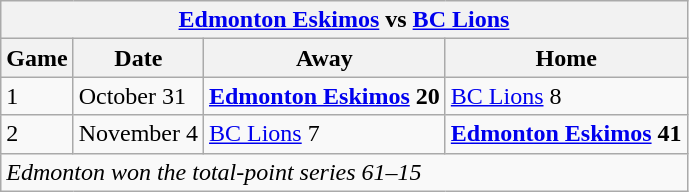<table class="wikitable">
<tr>
<th colspan="4"><a href='#'>Edmonton Eskimos</a> vs <a href='#'>BC Lions</a></th>
</tr>
<tr>
<th>Game</th>
<th>Date</th>
<th>Away</th>
<th>Home</th>
</tr>
<tr>
<td>1</td>
<td>October 31</td>
<td><strong><a href='#'>Edmonton Eskimos</a> 20</strong></td>
<td><a href='#'>BC Lions</a> 8</td>
</tr>
<tr>
<td>2</td>
<td>November 4</td>
<td><a href='#'>BC Lions</a> 7</td>
<td><strong><a href='#'>Edmonton Eskimos</a> 41</strong></td>
</tr>
<tr>
<td colspan="4"><em>Edmonton won the total-point series 61–15</em></td>
</tr>
</table>
